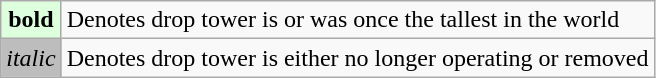<table class="wikitable">
<tr>
<td align="center" style="background-color:#dfd"><strong>bold</strong></td>
<td>Denotes drop tower is or was once the tallest in the world</td>
</tr>
<tr>
<td align="center" style="background-color:#BDBDBD"><em>italic</em></td>
<td>Denotes drop tower is either no longer operating or removed</td>
</tr>
</table>
